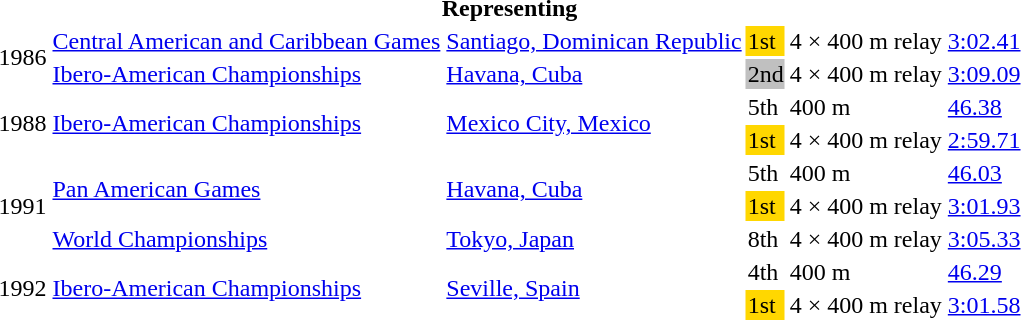<table>
<tr>
<th colspan="6">Representing </th>
</tr>
<tr>
<td rowspan=2>1986</td>
<td><a href='#'>Central American and Caribbean Games</a></td>
<td><a href='#'>Santiago, Dominican Republic</a></td>
<td bgcolor=gold>1st</td>
<td>4 × 400 m relay</td>
<td><a href='#'>3:02.41</a></td>
</tr>
<tr>
<td><a href='#'>Ibero-American Championships</a></td>
<td><a href='#'>Havana, Cuba</a></td>
<td bgcolor=silver>2nd</td>
<td>4 × 400 m relay</td>
<td><a href='#'>3:09.09</a></td>
</tr>
<tr>
<td rowspan=2>1988</td>
<td rowspan=2><a href='#'>Ibero-American Championships</a></td>
<td rowspan=2><a href='#'>Mexico City, Mexico</a></td>
<td>5th</td>
<td>400 m</td>
<td><a href='#'>46.38</a></td>
</tr>
<tr>
<td bgcolor=gold>1st</td>
<td>4 × 400 m relay</td>
<td><a href='#'>2:59.71</a></td>
</tr>
<tr>
<td rowspan=3>1991</td>
<td rowspan=2><a href='#'>Pan American Games</a></td>
<td rowspan=2><a href='#'>Havana, Cuba</a></td>
<td>5th</td>
<td>400 m</td>
<td><a href='#'>46.03</a></td>
</tr>
<tr>
<td bgcolor=gold>1st</td>
<td>4 × 400 m relay</td>
<td><a href='#'>3:01.93</a></td>
</tr>
<tr>
<td><a href='#'>World Championships</a></td>
<td><a href='#'>Tokyo, Japan</a></td>
<td>8th</td>
<td>4 × 400 m relay</td>
<td><a href='#'>3:05.33</a></td>
</tr>
<tr>
<td rowspan=2>1992</td>
<td rowspan=2><a href='#'>Ibero-American Championships</a></td>
<td rowspan=2><a href='#'>Seville, Spain</a></td>
<td>4th</td>
<td>400 m</td>
<td><a href='#'>46.29</a></td>
</tr>
<tr>
<td bgcolor=gold>1st</td>
<td>4 × 400 m relay</td>
<td><a href='#'>3:01.58</a></td>
</tr>
</table>
